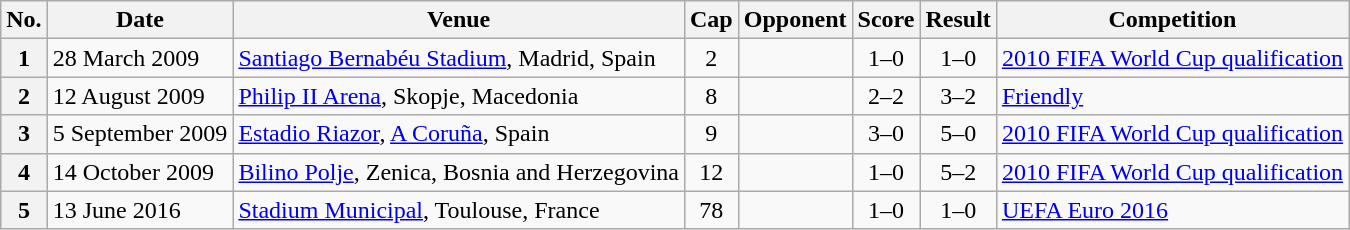<table class="wikitable sortable plainrowheaders">
<tr>
<th scope=col>No.</th>
<th scope=col>Date</th>
<th scope=col>Venue</th>
<th scope=col>Cap</th>
<th scope=col>Opponent</th>
<th scope=col>Score</th>
<th scope=col>Result</th>
<th scope=col>Competition</th>
</tr>
<tr>
<th scope=row style="text-align: center;">1</th>
<td>28 March 2009</td>
<td><a href='#'>Santiago Bernabéu Stadium</a>, Madrid, Spain</td>
<td align=center>2</td>
<td></td>
<td align=center>1–0</td>
<td align=center>1–0</td>
<td><a href='#'>2010 FIFA World Cup qualification</a></td>
</tr>
<tr>
<th scope=row style="text-align: center;">2</th>
<td>12 August 2009</td>
<td><a href='#'>Philip II Arena</a>, Skopje, Macedonia</td>
<td align=center>8</td>
<td></td>
<td align=center>2–2</td>
<td align=center>3–2</td>
<td><a href='#'>Friendly</a></td>
</tr>
<tr>
<th scope=row style="text-align: center;">3</th>
<td>5 September 2009</td>
<td><a href='#'>Estadio Riazor</a>, <a href='#'>A Coruña</a>, Spain</td>
<td align=center>9</td>
<td></td>
<td align=center>3–0</td>
<td align=center>5–0</td>
<td><a href='#'>2010 FIFA World Cup qualification</a></td>
</tr>
<tr>
<th scope=row style="text-align: center;">4</th>
<td>14 October 2009</td>
<td><a href='#'>Bilino Polje</a>, Zenica, Bosnia and Herzegovina</td>
<td align=center>12</td>
<td></td>
<td align=center>1–0</td>
<td align=center>5–2</td>
<td><a href='#'>2010 FIFA World Cup qualification</a></td>
</tr>
<tr>
<th scope=row style="text-align: center;">5</th>
<td>13 June 2016</td>
<td><a href='#'>Stadium Municipal</a>, Toulouse, France</td>
<td align=center>78</td>
<td></td>
<td align=center>1–0</td>
<td align=center>1–0</td>
<td><a href='#'>UEFA Euro 2016</a></td>
</tr>
</table>
